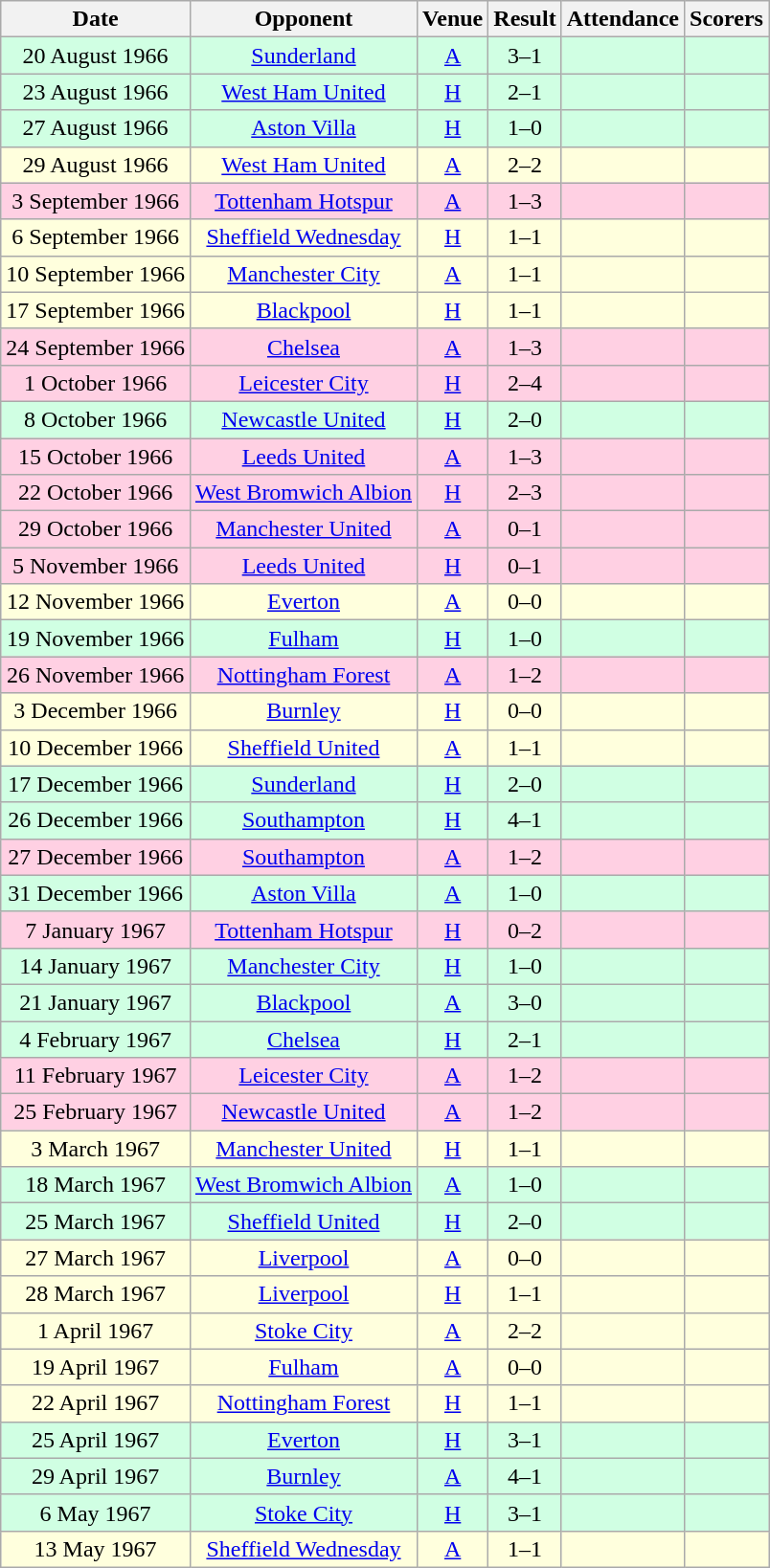<table class="wikitable sortable" style="font-size:100%; text-align:center">
<tr>
<th>Date</th>
<th>Opponent</th>
<th>Venue</th>
<th>Result</th>
<th>Attendance</th>
<th>Scorers</th>
</tr>
<tr style="background-color: #d0ffe3;">
<td>20 August 1966</td>
<td><a href='#'>Sunderland</a></td>
<td><a href='#'>A</a></td>
<td>3–1</td>
<td></td>
<td></td>
</tr>
<tr style="background-color: #d0ffe3;">
<td>23 August 1966</td>
<td><a href='#'>West Ham United</a></td>
<td><a href='#'>H</a></td>
<td>2–1</td>
<td></td>
<td></td>
</tr>
<tr style="background-color: #d0ffe3;">
<td>27 August 1966</td>
<td><a href='#'>Aston Villa</a></td>
<td><a href='#'>H</a></td>
<td>1–0</td>
<td></td>
<td></td>
</tr>
<tr style="background-color: #ffffdd;">
<td>29 August 1966</td>
<td><a href='#'>West Ham United</a></td>
<td><a href='#'>A</a></td>
<td>2–2</td>
<td></td>
<td></td>
</tr>
<tr style="background-color: #ffd0e3;">
<td>3 September 1966</td>
<td><a href='#'>Tottenham Hotspur</a></td>
<td><a href='#'>A</a></td>
<td>1–3</td>
<td></td>
<td></td>
</tr>
<tr style="background-color: #ffffdd;">
<td>6 September 1966</td>
<td><a href='#'>Sheffield Wednesday</a></td>
<td><a href='#'>H</a></td>
<td>1–1</td>
<td></td>
<td></td>
</tr>
<tr style="background-color: #ffffdd;">
<td>10 September 1966</td>
<td><a href='#'>Manchester City</a></td>
<td><a href='#'>A</a></td>
<td>1–1</td>
<td></td>
<td></td>
</tr>
<tr style="background-color: #ffffdd;">
<td>17 September 1966</td>
<td><a href='#'>Blackpool</a></td>
<td><a href='#'>H</a></td>
<td>1–1</td>
<td></td>
<td></td>
</tr>
<tr style="background-color: #ffd0e3;">
<td>24 September 1966</td>
<td><a href='#'>Chelsea</a></td>
<td><a href='#'>A</a></td>
<td>1–3</td>
<td></td>
<td></td>
</tr>
<tr style="background-color: #ffd0e3;">
<td>1 October 1966</td>
<td><a href='#'>Leicester City</a></td>
<td><a href='#'>H</a></td>
<td>2–4</td>
<td></td>
<td></td>
</tr>
<tr style="background-color: #d0ffe3;">
<td>8 October 1966</td>
<td><a href='#'>Newcastle United</a></td>
<td><a href='#'>H</a></td>
<td>2–0</td>
<td></td>
<td></td>
</tr>
<tr style="background-color: #ffd0e3;">
<td>15 October 1966</td>
<td><a href='#'>Leeds United</a></td>
<td><a href='#'>A</a></td>
<td>1–3</td>
<td></td>
<td></td>
</tr>
<tr style="background-color: #ffd0e3;">
<td>22 October 1966</td>
<td><a href='#'>West Bromwich Albion</a></td>
<td><a href='#'>H</a></td>
<td>2–3</td>
<td></td>
<td></td>
</tr>
<tr style="background-color: #ffd0e3;">
<td>29 October 1966</td>
<td><a href='#'>Manchester United</a></td>
<td><a href='#'>A</a></td>
<td>0–1</td>
<td></td>
<td></td>
</tr>
<tr style="background-color: #ffd0e3;">
<td>5 November 1966</td>
<td><a href='#'>Leeds United</a></td>
<td><a href='#'>H</a></td>
<td>0–1</td>
<td></td>
<td></td>
</tr>
<tr style="background-color: #ffffdd;">
<td>12 November 1966</td>
<td><a href='#'>Everton</a></td>
<td><a href='#'>A</a></td>
<td>0–0</td>
<td></td>
<td></td>
</tr>
<tr style="background-color: #d0ffe3;">
<td>19 November 1966</td>
<td><a href='#'>Fulham</a></td>
<td><a href='#'>H</a></td>
<td>1–0</td>
<td></td>
<td></td>
</tr>
<tr style="background-color: #ffd0e3;">
<td>26 November 1966</td>
<td><a href='#'>Nottingham Forest</a></td>
<td><a href='#'>A</a></td>
<td>1–2</td>
<td></td>
<td></td>
</tr>
<tr style="background-color: #ffffdd;">
<td>3 December 1966</td>
<td><a href='#'>Burnley</a></td>
<td><a href='#'>H</a></td>
<td>0–0</td>
<td></td>
<td></td>
</tr>
<tr style="background-color: #ffffdd;">
<td>10 December 1966</td>
<td><a href='#'>Sheffield United</a></td>
<td><a href='#'>A</a></td>
<td>1–1</td>
<td></td>
<td></td>
</tr>
<tr style="background-color: #d0ffe3;">
<td>17 December 1966</td>
<td><a href='#'>Sunderland</a></td>
<td><a href='#'>H</a></td>
<td>2–0</td>
<td></td>
<td></td>
</tr>
<tr style="background-color: #d0ffe3;">
<td>26 December 1966</td>
<td><a href='#'>Southampton</a></td>
<td><a href='#'>H</a></td>
<td>4–1</td>
<td></td>
<td></td>
</tr>
<tr style="background-color: #ffd0e3;">
<td>27 December 1966</td>
<td><a href='#'>Southampton</a></td>
<td><a href='#'>A</a></td>
<td>1–2</td>
<td></td>
<td></td>
</tr>
<tr style="background-color: #d0ffe3;">
<td>31 December 1966</td>
<td><a href='#'>Aston Villa</a></td>
<td><a href='#'>A</a></td>
<td>1–0</td>
<td></td>
<td></td>
</tr>
<tr style="background-color: #ffd0e3;">
<td>7 January 1967</td>
<td><a href='#'>Tottenham Hotspur</a></td>
<td><a href='#'>H</a></td>
<td>0–2</td>
<td></td>
<td></td>
</tr>
<tr style="background-color: #d0ffe3;">
<td>14 January 1967</td>
<td><a href='#'>Manchester City</a></td>
<td><a href='#'>H</a></td>
<td>1–0</td>
<td></td>
<td></td>
</tr>
<tr style="background-color: #d0ffe3;">
<td>21 January 1967</td>
<td><a href='#'>Blackpool</a></td>
<td><a href='#'>A</a></td>
<td>3–0</td>
<td></td>
<td></td>
</tr>
<tr style="background-color: #d0ffe3;">
<td>4 February 1967</td>
<td><a href='#'>Chelsea</a></td>
<td><a href='#'>H</a></td>
<td>2–1</td>
<td></td>
<td></td>
</tr>
<tr style="background-color: #ffd0e3;">
<td>11 February 1967</td>
<td><a href='#'>Leicester City</a></td>
<td><a href='#'>A</a></td>
<td>1–2</td>
<td></td>
<td></td>
</tr>
<tr style="background-color: #ffd0e3;">
<td>25 February 1967</td>
<td><a href='#'>Newcastle United</a></td>
<td><a href='#'>A</a></td>
<td>1–2</td>
<td></td>
<td></td>
</tr>
<tr style="background-color: #ffffdd;">
<td>3 March 1967</td>
<td><a href='#'>Manchester United</a></td>
<td><a href='#'>H</a></td>
<td>1–1</td>
<td></td>
<td></td>
</tr>
<tr style="background-color: #d0ffe3;">
<td>18 March 1967</td>
<td><a href='#'>West Bromwich Albion</a></td>
<td><a href='#'>A</a></td>
<td>1–0</td>
<td></td>
<td></td>
</tr>
<tr style="background-color: #d0ffe3;">
<td>25 March 1967</td>
<td><a href='#'>Sheffield United</a></td>
<td><a href='#'>H</a></td>
<td>2–0</td>
<td></td>
<td></td>
</tr>
<tr style="background-color: #ffffdd;">
<td>27 March 1967</td>
<td><a href='#'>Liverpool</a></td>
<td><a href='#'>A</a></td>
<td>0–0</td>
<td></td>
<td></td>
</tr>
<tr style="background-color: #ffffdd;">
<td>28 March 1967</td>
<td><a href='#'>Liverpool</a></td>
<td><a href='#'>H</a></td>
<td>1–1</td>
<td></td>
<td></td>
</tr>
<tr style="background-color: #ffffdd;">
<td>1 April 1967</td>
<td><a href='#'>Stoke City</a></td>
<td><a href='#'>A</a></td>
<td>2–2</td>
<td></td>
<td></td>
</tr>
<tr style="background-color: #ffffdd;">
<td>19 April 1967</td>
<td><a href='#'>Fulham</a></td>
<td><a href='#'>A</a></td>
<td>0–0</td>
<td></td>
<td></td>
</tr>
<tr style="background-color: #ffffdd;">
<td>22 April 1967</td>
<td><a href='#'>Nottingham Forest</a></td>
<td><a href='#'>H</a></td>
<td>1–1</td>
<td></td>
<td></td>
</tr>
<tr style="background-color: #d0ffe3;">
<td>25 April 1967</td>
<td><a href='#'>Everton</a></td>
<td><a href='#'>H</a></td>
<td>3–1</td>
<td></td>
<td></td>
</tr>
<tr style="background-color: #d0ffe3;">
<td>29 April 1967</td>
<td><a href='#'>Burnley</a></td>
<td><a href='#'>A</a></td>
<td>4–1</td>
<td></td>
<td></td>
</tr>
<tr style="background-color: #d0ffe3;">
<td>6 May 1967</td>
<td><a href='#'>Stoke City</a></td>
<td><a href='#'>H</a></td>
<td>3–1</td>
<td></td>
<td></td>
</tr>
<tr style="background-color: #ffffdd;">
<td>13 May 1967</td>
<td><a href='#'>Sheffield Wednesday</a></td>
<td><a href='#'>A</a></td>
<td>1–1</td>
<td></td>
<td></td>
</tr>
</table>
